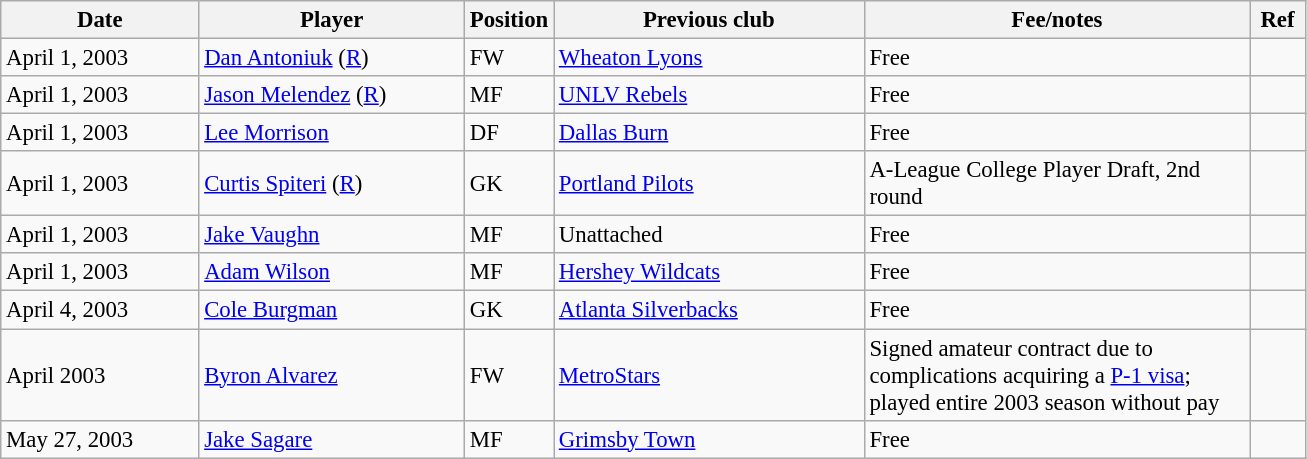<table class="wikitable" style="font-size:95%;">
<tr>
<th width=125px>Date</th>
<th width=170px>Player</th>
<th width=50px>Position</th>
<th width=200px>Previous club</th>
<th width=250px>Fee/notes</th>
<th width=30px>Ref</th>
</tr>
<tr>
<td>April 1, 2003</td>
<td> <a href='#'>Dan Antoniuk</a> (<a href='#'>R</a>)</td>
<td>FW</td>
<td> <a href='#'>Wheaton Lyons</a></td>
<td>Free</td>
<td></td>
</tr>
<tr>
<td>April 1, 2003</td>
<td> <a href='#'>Jason Melendez</a> (<a href='#'>R</a>)</td>
<td>MF</td>
<td> <a href='#'>UNLV Rebels</a></td>
<td>Free</td>
<td></td>
</tr>
<tr>
<td>April 1, 2003</td>
<td> <a href='#'>Lee Morrison</a></td>
<td>DF</td>
<td> <a href='#'>Dallas Burn</a></td>
<td>Free</td>
<td></td>
</tr>
<tr>
<td>April 1, 2003</td>
<td> <a href='#'>Curtis Spiteri</a> (<a href='#'>R</a>)</td>
<td>GK</td>
<td> <a href='#'>Portland Pilots</a></td>
<td>A-League College Player Draft, 2nd round</td>
<td></td>
</tr>
<tr>
<td>April 1, 2003</td>
<td> <a href='#'>Jake Vaughn</a></td>
<td>MF</td>
<td>Unattached</td>
<td>Free</td>
<td></td>
</tr>
<tr>
<td>April 1, 2003</td>
<td> <a href='#'>Adam Wilson</a></td>
<td>MF</td>
<td> <a href='#'>Hershey Wildcats</a></td>
<td>Free</td>
<td></td>
</tr>
<tr>
<td>April 4, 2003</td>
<td> <a href='#'>Cole Burgman</a></td>
<td>GK</td>
<td> <a href='#'>Atlanta Silverbacks</a></td>
<td>Free</td>
<td></td>
</tr>
<tr>
<td>April 2003</td>
<td> <a href='#'>Byron Alvarez</a></td>
<td>FW</td>
<td> <a href='#'>MetroStars</a></td>
<td>Signed amateur contract due to complications acquiring a <a href='#'>P-1 visa</a>; played entire 2003 season without pay</td>
<td></td>
</tr>
<tr>
<td>May 27, 2003</td>
<td> <a href='#'>Jake Sagare</a></td>
<td>MF</td>
<td> <a href='#'>Grimsby Town</a></td>
<td>Free</td>
<td></td>
</tr>
</table>
